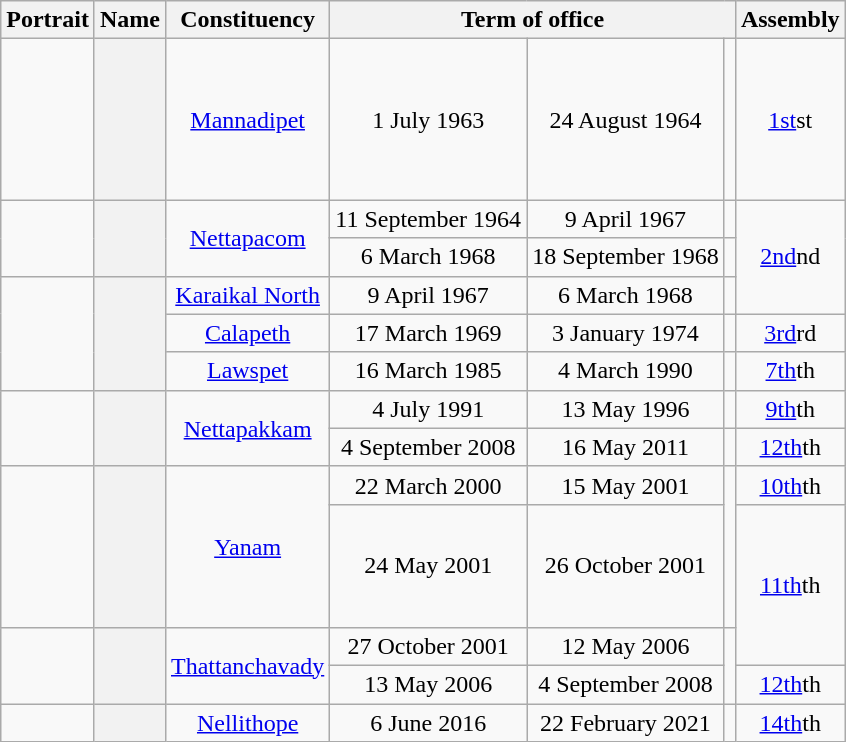<table class="wikitable sortable" style="text-align:center">
<tr>
<th class="unsortable" scope="col">Portrait</th>
<th scope="col" class="sortable">Name</th>
<th scope="col">Constituency</th>
<th colspan="3" scope="colgroup">Term of office</th>
<th scope="col">Assembly</th>
</tr>
<tr align=center>
<td align="center" height="100px"></td>
<th scope="row"></th>
<td><a href='#'>Mannadipet</a></td>
<td>1 July 1963</td>
<td>24 August 1964</td>
<td></td>
<td><a href='#'>1st</a>st</td>
</tr>
<tr align=center>
<td rowspan="2"></td>
<th scope="row" rowspan="2"></th>
<td rowspan="2"><a href='#'>Nettapacom</a></td>
<td>11 September 1964</td>
<td>9 April 1967</td>
<td></td>
<td rowspan="3"><a href='#'>2nd</a>nd</td>
</tr>
<tr align=center>
<td>6 March 1968</td>
<td>18 September 1968</td>
<td></td>
</tr>
<tr align=center>
<td rowspan="3"></td>
<th scope="row" rowspan="3"></th>
<td><a href='#'>Karaikal North</a></td>
<td>9 April 1967</td>
<td>6 March 1968</td>
<td></td>
</tr>
<tr align=center>
<td><a href='#'>Calapeth</a></td>
<td>17 March 1969</td>
<td>3 January 1974</td>
<td></td>
<td><a href='#'>3rd</a>rd</td>
</tr>
<tr align=center>
<td><a href='#'>Lawspet</a></td>
<td>16 March 1985</td>
<td>4 March 1990</td>
<td></td>
<td><a href='#'>7th</a>th</td>
</tr>
<tr align=center>
<td rowspan="2"></td>
<th scope="row" rowspan="2"></th>
<td rowspan="2"><a href='#'>Nettapakkam</a></td>
<td>4 July 1991</td>
<td>13 May 1996</td>
<td></td>
<td><a href='#'>9th</a>th</td>
</tr>
<tr align=center>
<td>4 September 2008</td>
<td>16 May 2011</td>
<td></td>
<td><a href='#'>12th</a>th</td>
</tr>
<tr align=center>
<td rowspan=2 align="center" height="100px"></td>
<th scope="row" rowspan=2></th>
<td rowspan ="2"><a href='#'>Yanam</a></td>
<td>22 March 2000</td>
<td>15 May 2001</td>
<td rowspan=2></td>
<td><a href='#'>10th</a>th</td>
</tr>
<tr>
<td>24 May 2001</td>
<td>26 October 2001</td>
<td rowspan="2"><a href='#'>11th</a>th</td>
</tr>
<tr align=center>
<td rowspan=2></td>
<th scope="row" rowspan=2> </th>
<td rowspan="2"><a href='#'>Thattanchavady</a></td>
<td>27 October 2001</td>
<td>12 May 2006</td>
<td rowspan="2"></td>
</tr>
<tr align=center>
<td>13 May 2006</td>
<td>4 September 2008</td>
<td><a href='#'>12th</a>th</td>
</tr>
<tr align=center>
<td></td>
<th scope="row"></th>
<td><a href='#'>Nellithope</a></td>
<td>6 June 2016</td>
<td>22 February 2021</td>
<td></td>
<td><a href='#'>14th</a>th</td>
</tr>
</table>
